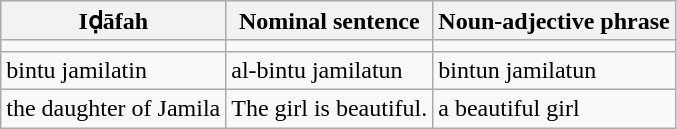<table class="wikitable">
<tr>
<th>Iḍāfah</th>
<th>Nominal sentence</th>
<th>Noun-adjective phrase</th>
</tr>
<tr>
<td></td>
<td></td>
<td></td>
</tr>
<tr>
<td>bintu jamilatin</td>
<td>al-bintu jamilatun</td>
<td>bintun jamilatun</td>
</tr>
<tr>
<td>the daughter of Jamila</td>
<td>The girl is beautiful.</td>
<td>a beautiful girl</td>
</tr>
</table>
